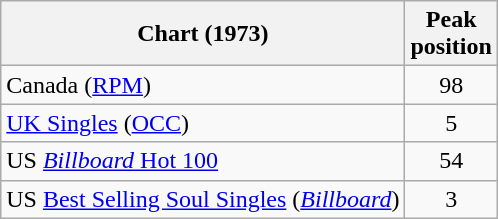<table class="wikitable sortable">
<tr>
<th>Chart (1973)</th>
<th>Peak<br>position</th>
</tr>
<tr>
<td scope="row">Canada (<a href='#'>RPM</a>)</td>
<td align="center">98</td>
</tr>
<tr>
<td><a href='#'>UK Singles</a> (<a href='#'>OCC</a>)</td>
<td align="center">5</td>
</tr>
<tr>
<td align="left">US <a href='#'><em>Billboard</em> Hot 100</a></td>
<td align="center">54</td>
</tr>
<tr>
<td align="left">US <a href='#'>Best Selling Soul Singles</a> (<em><a href='#'>Billboard</a></em>)</td>
<td align="center">3</td>
</tr>
</table>
